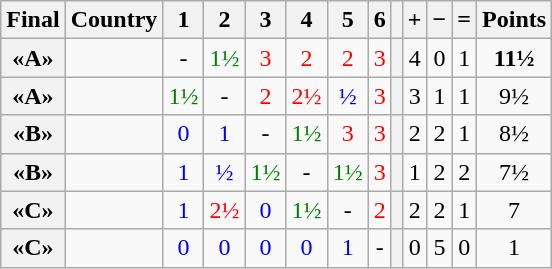<table class="wikitable" style="text-align:center">
<tr>
<th>Final</th>
<th>Country</th>
<th>1</th>
<th>2</th>
<th>3</th>
<th>4</th>
<th>5</th>
<th>6</th>
<th></th>
<th>+</th>
<th>−</th>
<th>=</th>
<th>Points</th>
</tr>
<tr>
<th>«A»</th>
<td style="text-align: left"></td>
<td>-</td>
<td style="color:green;">1½</td>
<td style="color:red;">3</td>
<td style="color:red;">2</td>
<td style="color:red;">2</td>
<td style="color:red;">3</td>
<th></th>
<td>4</td>
<td>0</td>
<td>1</td>
<td><strong>11½</strong></td>
</tr>
<tr>
<th>«A»</th>
<td style="text-align: left"></td>
<td style="color:green;">1½</td>
<td>-</td>
<td style="color:red;">2</td>
<td style="color:red;">2½</td>
<td style="color:blue;">½</td>
<td style="color:red;">3</td>
<th></th>
<td>3</td>
<td>1</td>
<td>1</td>
<td>9½</td>
</tr>
<tr>
<th>«B»</th>
<td style="text-align: left"></td>
<td style="color:blue;">0</td>
<td style="color:blue;">1</td>
<td>-</td>
<td style="color:green;">1½</td>
<td style="color:red;">3</td>
<td style="color:red;">3</td>
<th></th>
<td>2</td>
<td>2</td>
<td>1</td>
<td>8½</td>
</tr>
<tr>
<th>«B»</th>
<td style="text-align: left"></td>
<td style="color:blue;">1</td>
<td style="color:blue;">½</td>
<td style="color:green;">1½</td>
<td>-</td>
<td style="color:green;">1½</td>
<td style="color:red;">3</td>
<th></th>
<td>1</td>
<td>2</td>
<td>2</td>
<td>7½</td>
</tr>
<tr>
<th>«C»</th>
<td style="text-align: left"></td>
<td style="color:blue;">1</td>
<td style="color:red;">2½</td>
<td style="color:blue;">0</td>
<td style="color:green;">1½</td>
<td>-</td>
<td style="color:red;">2</td>
<th></th>
<td>2</td>
<td>2</td>
<td>1</td>
<td>7</td>
</tr>
<tr>
<th>«C»</th>
<td style="text-align: left"></td>
<td style="color:blue;">0</td>
<td style="color:blue;">0</td>
<td style="color:blue;">0</td>
<td style="color:blue;">0</td>
<td style="color:blue;">1</td>
<td>-</td>
<th></th>
<td>0</td>
<td>5</td>
<td>0</td>
<td>1</td>
</tr>
</table>
